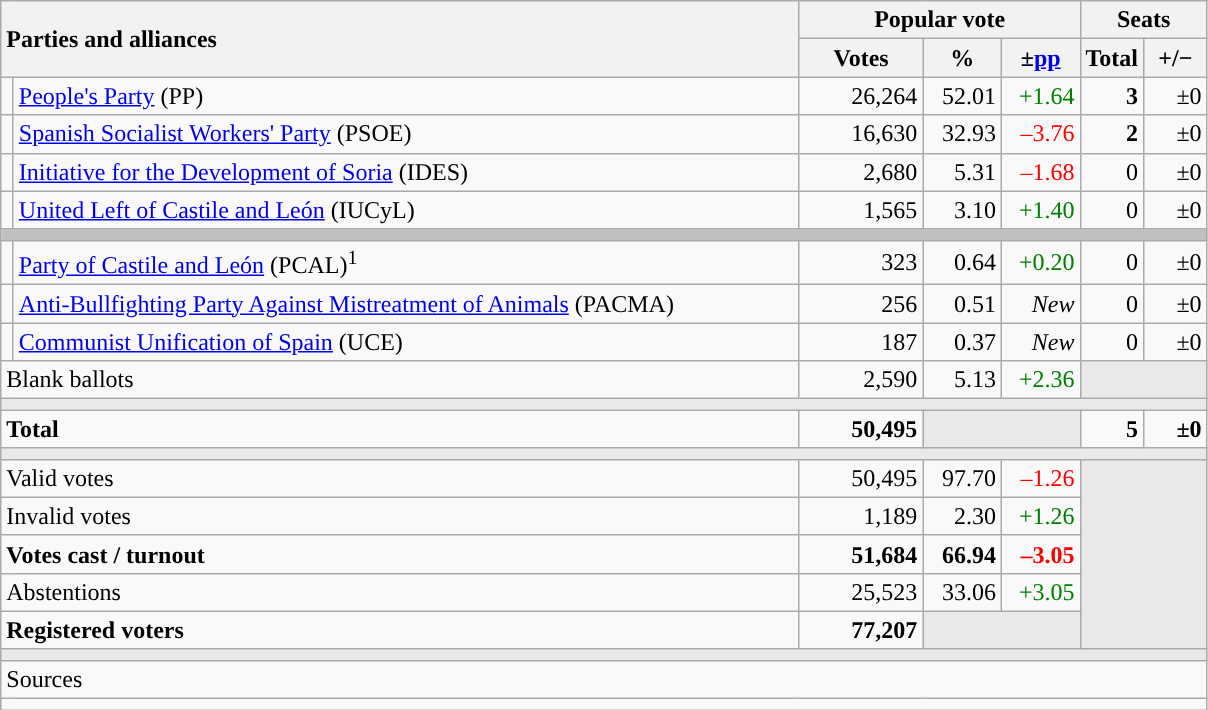<table class="wikitable" style="text-align:right;">
<tr>
<th style="text-align:left;" rowspan="2" colspan="2" width="525">Parties and alliances</th>
<th colspan="3">Popular vote</th>
<th colspan="2">Seats</th>
</tr>
<tr>
<th width="75">Votes</th>
<th width="45">%</th>
<th width="45">±<a href='#'>pp</a></th>
<th width="35">Total</th>
<th width="35">+/−</th>
</tr>
<tr>
<td width="1" style="color:inherit;background:"></td>
<td align="left"><a href='#'>People's Party</a> (PP)</td>
<td>26,264</td>
<td>52.01</td>
<td style="color:green;">+1.64</td>
<td><strong>3</strong></td>
<td>±0</td>
</tr>
<tr>
<td style="color:inherit;background:"></td>
<td align="left"><a href='#'>Spanish Socialist Workers' Party</a> (PSOE)</td>
<td>16,630</td>
<td>32.93</td>
<td style="color:red;">–3.76</td>
<td><strong>2</strong></td>
<td>±0</td>
</tr>
<tr>
<td style="color:inherit;background:"></td>
<td align="left"><a href='#'>Initiative for the Development of Soria</a> (IDES)</td>
<td>2,680</td>
<td>5.31</td>
<td style="color:red;">–1.68</td>
<td>0</td>
<td>±0</td>
</tr>
<tr>
<td style="color:inherit;background:"></td>
<td align="left"><a href='#'>United Left of Castile and León</a> (IUCyL)</td>
<td>1,565</td>
<td>3.10</td>
<td style="color:green;">+1.40</td>
<td>0</td>
<td>±0</td>
</tr>
<tr>
<td colspan="7" bgcolor="#C0C0C0"></td>
</tr>
<tr>
<td style="color:inherit;background:"></td>
<td align="left"><a href='#'>Party of Castile and León</a> (PCAL)<sup>1</sup></td>
<td>323</td>
<td>0.64</td>
<td style="color:green;">+0.20</td>
<td>0</td>
<td>±0</td>
</tr>
<tr>
<td style="color:inherit;background:"></td>
<td align="left"><a href='#'>Anti-Bullfighting Party Against Mistreatment of Animals</a> (PACMA)</td>
<td>256</td>
<td>0.51</td>
<td><em>New</em></td>
<td>0</td>
<td>±0</td>
</tr>
<tr>
<td style="color:inherit;background:"></td>
<td align="left"><a href='#'>Communist Unification of Spain</a> (UCE)</td>
<td>187</td>
<td>0.37</td>
<td><em>New</em></td>
<td>0</td>
<td>±0</td>
</tr>
<tr>
<td align="left" colspan="2">Blank ballots</td>
<td>2,590</td>
<td>5.13</td>
<td style="color:green;">+2.36</td>
<td bgcolor="#E9E9E9" colspan="2"></td>
</tr>
<tr>
<td colspan="7" bgcolor="#E9E9E9"></td>
</tr>
<tr style="font-weight:bold;">
<td align="left" colspan="2">Total</td>
<td>50,495</td>
<td bgcolor="#E9E9E9" colspan="2"></td>
<td>5</td>
<td>±0</td>
</tr>
<tr>
<td colspan="7" bgcolor="#E9E9E9"></td>
</tr>
<tr>
<td align="left" colspan="2">Valid votes</td>
<td>50,495</td>
<td>97.70</td>
<td style="color:red;">–1.26</td>
<td bgcolor="#E9E9E9" colspan="2" rowspan="5"></td>
</tr>
<tr>
<td align="left" colspan="2">Invalid votes</td>
<td>1,189</td>
<td>2.30</td>
<td style="color:green;">+1.26</td>
</tr>
<tr style="font-weight:bold;">
<td align="left" colspan="2">Votes cast / turnout</td>
<td>51,684</td>
<td>66.94</td>
<td style="color:red;">–3.05</td>
</tr>
<tr>
<td align="left" colspan="2">Abstentions</td>
<td>25,523</td>
<td>33.06</td>
<td style="color:green;">+3.05</td>
</tr>
<tr style="font-weight:bold;">
<td align="left" colspan="2">Registered voters</td>
<td>77,207</td>
<td bgcolor="#E9E9E9" colspan="2"></td>
</tr>
<tr>
<td colspan="7" bgcolor="#E9E9E9"></td>
</tr>
<tr>
<td align="left" colspan="7">Sources</td>
</tr>
<tr>
<td colspan="7" style="text-align:left; max-width:790px;"></td>
</tr>
</table>
